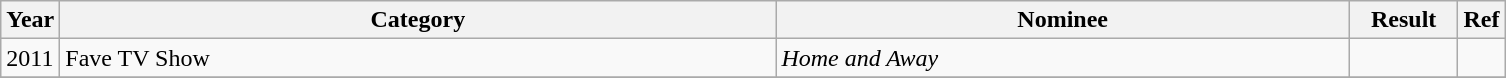<table class="wikitable">
<tr>
<th>Year</th>
<th width="470">Category</th>
<th width="375">Nominee</th>
<th width="65">Result</th>
<th>Ref</th>
</tr>
<tr>
<td>2011</td>
<td>Fave TV Show</td>
<td><em>Home and Away</em></td>
<td></td>
<td></td>
</tr>
<tr>
</tr>
</table>
